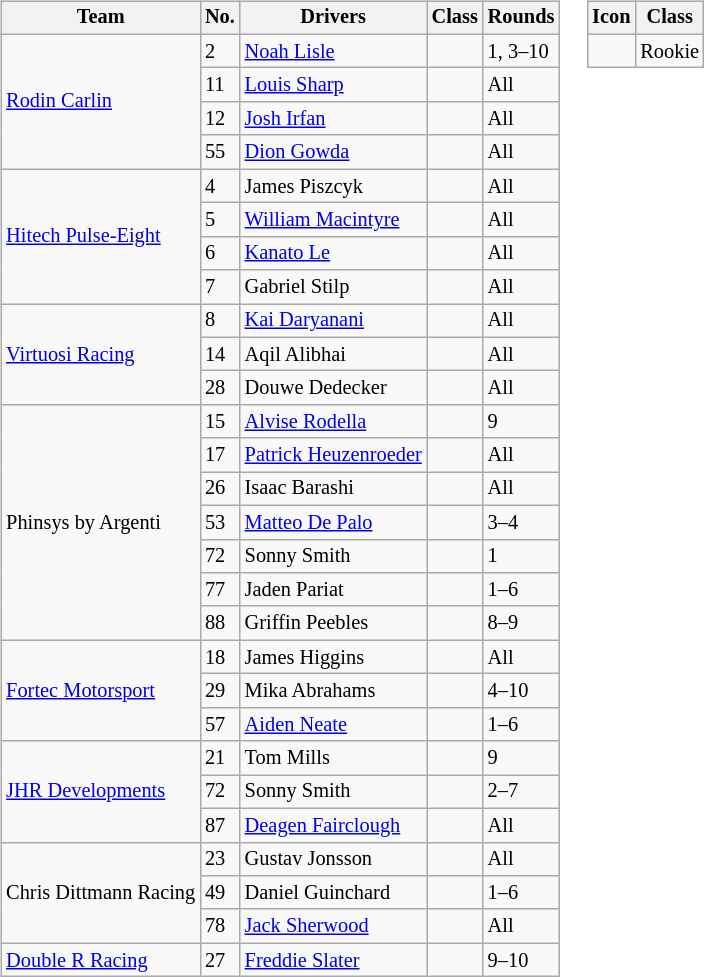<table>
<tr>
<td><br><table class="wikitable" style="font-size: 85%">
<tr>
<th>Team</th>
<th>No.</th>
<th>Drivers</th>
<th>Class</th>
<th>Rounds</th>
</tr>
<tr>
<td rowspan=4><a href='#'>Rodin Carlin</a></td>
<td>2</td>
<td> <a href='#'>Noah Lisle</a></td>
<td></td>
<td>1, 3–10</td>
</tr>
<tr>
<td>11</td>
<td> <a href='#'>Louis Sharp</a></td>
<td></td>
<td>All</td>
</tr>
<tr>
<td>12</td>
<td> <a href='#'>Josh Irfan</a></td>
<td style="text-align:center"></td>
<td>All</td>
</tr>
<tr>
<td>55</td>
<td> <a href='#'>Dion Gowda</a></td>
<td></td>
<td>All</td>
</tr>
<tr>
<td rowspan=4><a href='#'>Hitech Pulse-Eight</a></td>
<td>4</td>
<td> James Piszcyk</td>
<td></td>
<td>All</td>
</tr>
<tr>
<td>5</td>
<td> <a href='#'>William Macintyre</a></td>
<td></td>
<td>All</td>
</tr>
<tr>
<td>6</td>
<td> <a href='#'>Kanato Le</a></td>
<td></td>
<td>All</td>
</tr>
<tr>
<td>7</td>
<td> Gabriel Stilp</td>
<td style="text-align:center"></td>
<td>All</td>
</tr>
<tr>
<td rowspan=3><a href='#'>Virtuosi Racing</a></td>
<td>8</td>
<td> <a href='#'>Kai Daryanani</a></td>
<td></td>
<td>All</td>
</tr>
<tr>
<td>14</td>
<td> Aqil Alibhai</td>
<td></td>
<td>All</td>
</tr>
<tr>
<td>28</td>
<td> Douwe Dedecker</td>
<td style="text-align:center"></td>
<td>All</td>
</tr>
<tr>
<td rowspan=7>Phinsys by Argenti</td>
<td>15</td>
<td> <a href='#'>Alvise Rodella</a></td>
<td></td>
<td>9</td>
</tr>
<tr>
<td>17</td>
<td nowrap> <a href='#'>Patrick Heuzenroeder</a></td>
<td></td>
<td>All</td>
</tr>
<tr>
<td>26</td>
<td> Isaac Barashi</td>
<td style="text-align:center"></td>
<td>All</td>
</tr>
<tr>
<td>53</td>
<td> <a href='#'>Matteo De Palo</a></td>
<td style="text-align:center"></td>
<td>3–4</td>
</tr>
<tr>
<td>72</td>
<td> Sonny Smith</td>
<td></td>
<td>1</td>
</tr>
<tr>
<td>77</td>
<td> Jaden Pariat</td>
<td></td>
<td>1–6</td>
</tr>
<tr>
<td>88</td>
<td> Griffin Peebles</td>
<td></td>
<td>8–9</td>
</tr>
<tr>
<td rowspan=3 nowrap><a href='#'>Fortec Motorsport</a></td>
<td>18</td>
<td> James Higgins</td>
<td></td>
<td>All</td>
</tr>
<tr>
<td>29</td>
<td> Mika Abrahams</td>
<td></td>
<td>4–10</td>
</tr>
<tr>
<td>57</td>
<td> <a href='#'>Aiden Neate</a></td>
<td></td>
<td>1–6</td>
</tr>
<tr>
<td rowspan=3><a href='#'>JHR Developments</a></td>
<td>21</td>
<td> Tom Mills</td>
<td></td>
<td>9</td>
</tr>
<tr>
<td>72</td>
<td> Sonny Smith</td>
<td></td>
<td>2–7</td>
</tr>
<tr>
<td>87</td>
<td> <a href='#'>Deagen Fairclough</a></td>
<td></td>
<td>All</td>
</tr>
<tr>
<td rowspan=3>Chris Dittmann Racing</td>
<td>23</td>
<td> Gustav Jonsson</td>
<td style="text-align:center"></td>
<td>All</td>
</tr>
<tr>
<td>49</td>
<td> Daniel Guinchard</td>
<td></td>
<td>1–6</td>
</tr>
<tr>
<td>78</td>
<td> <a href='#'>Jack Sherwood</a></td>
<td></td>
<td>All</td>
</tr>
<tr>
<td><a href='#'>Double R Racing</a></td>
<td>27</td>
<td> <a href='#'>Freddie Slater</a></td>
<td></td>
<td>9–10</td>
</tr>
</table>
</td>
<td style="vertical-align:top"><br><table class="wikitable" style="font-size: 85%">
<tr>
<th>Icon</th>
<th>Class</th>
</tr>
<tr>
<td style="text-align:center"></td>
<td>Rookie</td>
</tr>
</table>
</td>
</tr>
</table>
